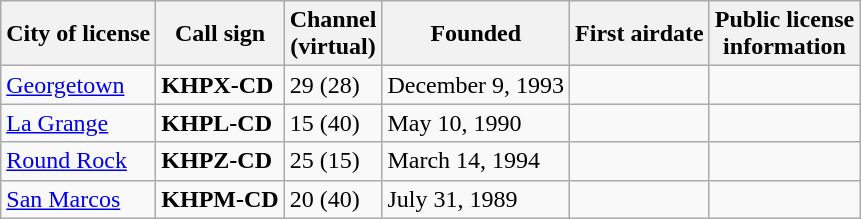<table class="wikitable">
<tr>
<th>City of license</th>
<th>Call sign</th>
<th>Channel<br>(virtual)</th>
<th>Founded</th>
<th>First airdate</th>
<th>Public license<br>information</th>
</tr>
<tr>
<td><a href='#'>Georgetown</a></td>
<td><strong>KHPX-CD</strong></td>
<td>29 (28)</td>
<td>December 9, 1993</td>
<td></td>
<td><br></td>
</tr>
<tr>
<td><a href='#'>La Grange</a></td>
<td><strong>KHPL-CD</strong></td>
<td>15 (40)</td>
<td>May 10, 1990</td>
<td></td>
<td><br></td>
</tr>
<tr>
<td><a href='#'>Round Rock</a></td>
<td><strong>KHPZ-CD</strong></td>
<td>25 (15)</td>
<td>March 14, 1994</td>
<td></td>
<td><br></td>
</tr>
<tr>
<td><a href='#'>San Marcos</a></td>
<td><strong>KHPM-CD</strong></td>
<td>20 (40)</td>
<td>July 31, 1989</td>
<td></td>
<td><br></td>
</tr>
</table>
